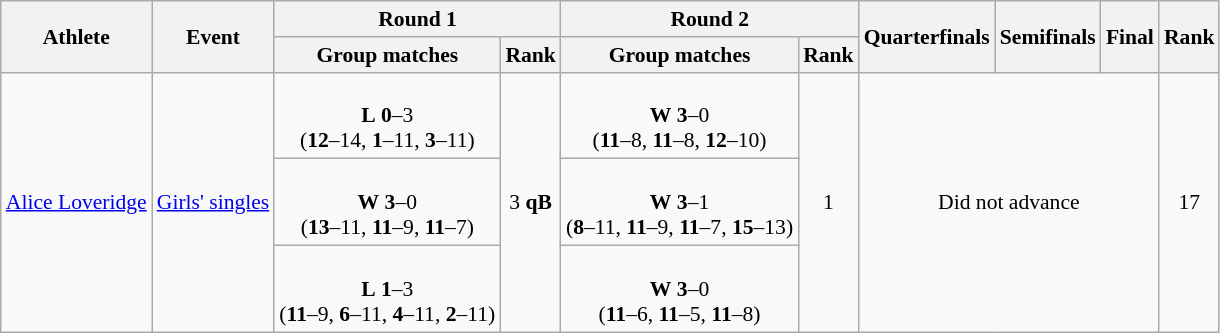<table class="wikitable" border="1" style="font-size:90%">
<tr>
<th rowspan=2>Athlete</th>
<th rowspan=2>Event</th>
<th colspan=2>Round 1</th>
<th colspan=2>Round 2</th>
<th rowspan=2>Quarterfinals</th>
<th rowspan=2>Semifinals</th>
<th rowspan=2>Final</th>
<th rowspan=2>Rank</th>
</tr>
<tr>
<th>Group matches</th>
<th>Rank</th>
<th>Group matches</th>
<th>Rank</th>
</tr>
<tr>
<td rowspan=3><a href='#'>Alice Loveridge</a></td>
<td rowspan=3><a href='#'>Girls' singles</a></td>
<td align=center> <br> <strong>L</strong> <strong>0</strong>–3 <br> (<strong>12</strong>–14, <strong>1</strong>–11, <strong>3</strong>–11)</td>
<td rowspan=3 align=center>3 <strong>qB</strong></td>
<td align=center> <br> <strong>W</strong> <strong>3</strong>–0 <br> (<strong>11</strong>–8, <strong>11</strong>–8, <strong>12</strong>–10)</td>
<td rowspan=3 align=center>1</td>
<td rowspan=3 colspan=3 align=center>Did not advance</td>
<td rowspan=3 align=center>17</td>
</tr>
<tr>
<td align=center> <br> <strong>W</strong> <strong>3</strong>–0 <br> (<strong>13</strong>–11, <strong>11</strong>–9, <strong>11</strong>–7)</td>
<td align=center> <br> <strong>W</strong> <strong>3</strong>–1 <br> (<strong>8</strong>–11, <strong>11</strong>–9, <strong>11</strong>–7, <strong>15</strong>–13)</td>
</tr>
<tr>
<td align=center> <br> <strong>L</strong> <strong>1</strong>–3 <br> (<strong>11</strong>–9, <strong>6</strong>–11, <strong>4</strong>–11, <strong>2</strong>–11)</td>
<td align=center> <br> <strong>W</strong> <strong>3</strong>–0 <br> (<strong>11</strong>–6, <strong>11</strong>–5, <strong>11</strong>–8)</td>
</tr>
</table>
